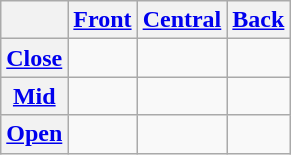<table class="wikitable" style="text-align: center;">
<tr>
<th></th>
<th><a href='#'>Front</a></th>
<th><a href='#'>Central</a></th>
<th><a href='#'>Back</a></th>
</tr>
<tr>
<th><a href='#'>Close</a></th>
<td></td>
<td></td>
<td></td>
</tr>
<tr>
<th><a href='#'>Mid</a></th>
<td></td>
<td></td>
<td></td>
</tr>
<tr>
<th><a href='#'>Open</a></th>
<td></td>
<td></td>
<td></td>
</tr>
</table>
